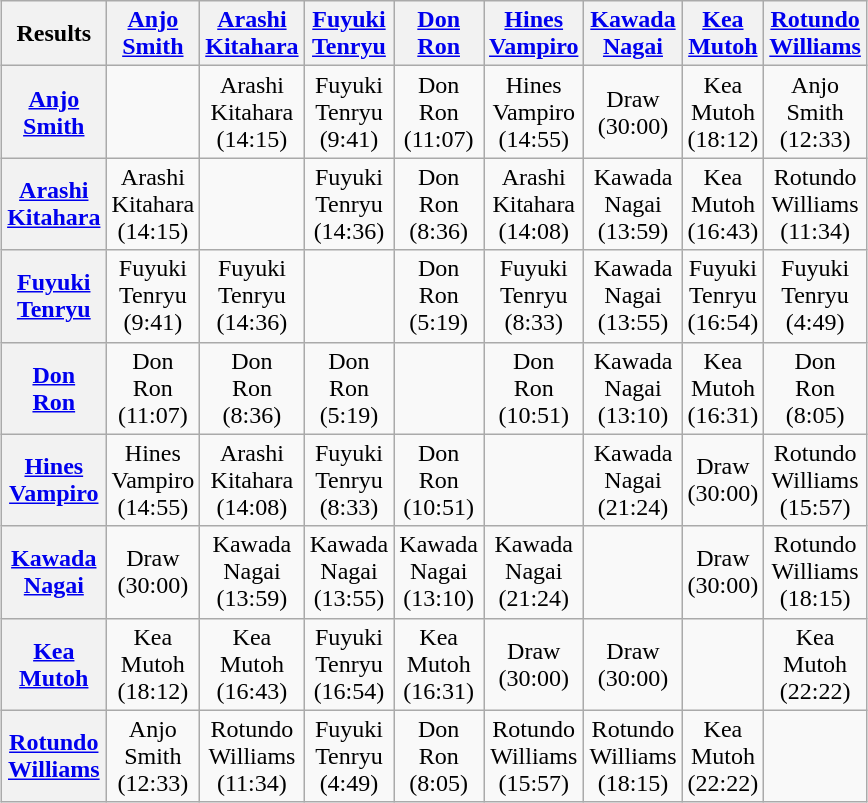<table class="wikitable" style="text-align:center; margin: 1em auto 1em auto">
<tr>
<th>Results</th>
<th><a href='#'>Anjo</a><br><a href='#'>Smith</a></th>
<th><a href='#'>Arashi</a><br><a href='#'>Kitahara</a></th>
<th><a href='#'>Fuyuki</a><br><a href='#'>Tenryu</a></th>
<th><a href='#'>Don</a><br><a href='#'>Ron</a></th>
<th><a href='#'>Hines</a><br><a href='#'>Vampiro</a></th>
<th><a href='#'>Kawada</a><br><a href='#'>Nagai</a></th>
<th><a href='#'>Kea</a><br><a href='#'>Mutoh</a></th>
<th><a href='#'>Rotundo</a><br><a href='#'>Williams</a></th>
</tr>
<tr>
<th><a href='#'>Anjo</a><br><a href='#'>Smith</a></th>
<td></td>
<td>Arashi<br>Kitahara<br>(14:15)</td>
<td>Fuyuki<br>Tenryu<br>(9:41)</td>
<td>Don<br>Ron<br>(11:07)</td>
<td>Hines<br>Vampiro<br>(14:55)</td>
<td>Draw<br>(30:00)</td>
<td>Kea<br>Mutoh<br>(18:12)</td>
<td>Anjo<br>Smith<br>(12:33)</td>
</tr>
<tr>
<th><a href='#'>Arashi</a><br><a href='#'>Kitahara</a></th>
<td>Arashi<br>Kitahara<br>(14:15)</td>
<td></td>
<td>Fuyuki<br>Tenryu<br>(14:36)</td>
<td>Don<br>Ron<br>(8:36)</td>
<td>Arashi<br>Kitahara<br>(14:08)</td>
<td>Kawada<br>Nagai<br>(13:59)</td>
<td>Kea<br>Mutoh<br>(16:43)</td>
<td>Rotundo<br>Williams<br>(11:34)</td>
</tr>
<tr>
<th><a href='#'>Fuyuki</a><br><a href='#'>Tenryu</a></th>
<td>Fuyuki<br>Tenryu<br>(9:41)</td>
<td>Fuyuki<br>Tenryu<br>(14:36)</td>
<td></td>
<td>Don<br>Ron<br>(5:19)</td>
<td>Fuyuki<br>Tenryu<br>(8:33)</td>
<td>Kawada<br>Nagai<br>(13:55)</td>
<td>Fuyuki<br>Tenryu<br>(16:54)</td>
<td>Fuyuki<br>Tenryu<br>(4:49)</td>
</tr>
<tr>
<th><a href='#'>Don</a><br><a href='#'>Ron</a></th>
<td>Don<br>Ron<br>(11:07)</td>
<td>Don<br>Ron<br>(8:36)</td>
<td>Don<br>Ron<br>(5:19)</td>
<td></td>
<td>Don<br>Ron<br>(10:51)</td>
<td>Kawada<br>Nagai<br>(13:10)</td>
<td>Kea<br>Mutoh<br>(16:31)</td>
<td>Don<br>Ron<br>(8:05)</td>
</tr>
<tr>
<th><a href='#'>Hines</a><br><a href='#'>Vampiro</a></th>
<td>Hines<br>Vampiro<br>(14:55)</td>
<td>Arashi<br>Kitahara<br>(14:08)</td>
<td>Fuyuki<br>Tenryu<br>(8:33)</td>
<td>Don<br>Ron<br>(10:51)</td>
<td></td>
<td>Kawada<br>Nagai<br>(21:24)</td>
<td>Draw<br>(30:00)</td>
<td>Rotundo<br>Williams<br>(15:57)</td>
</tr>
<tr>
<th><a href='#'>Kawada</a><br><a href='#'>Nagai</a></th>
<td>Draw<br>(30:00)</td>
<td>Kawada<br>Nagai<br>(13:59)</td>
<td>Kawada<br>Nagai<br>(13:55)</td>
<td>Kawada<br>Nagai<br>(13:10)</td>
<td>Kawada<br>Nagai<br>(21:24)</td>
<td></td>
<td>Draw<br>(30:00)</td>
<td>Rotundo<br>Williams<br>(18:15)</td>
</tr>
<tr>
<th><a href='#'>Kea</a><br><a href='#'>Mutoh</a></th>
<td>Kea<br>Mutoh<br>(18:12)</td>
<td>Kea<br>Mutoh<br>(16:43)</td>
<td>Fuyuki<br>Tenryu<br>(16:54)</td>
<td>Kea<br>Mutoh<br>(16:31)</td>
<td>Draw<br>(30:00)</td>
<td>Draw<br>(30:00)</td>
<td></td>
<td>Kea<br>Mutoh<br>(22:22)</td>
</tr>
<tr>
<th><a href='#'>Rotundo</a><br><a href='#'>Williams</a></th>
<td>Anjo<br>Smith<br>(12:33)</td>
<td>Rotundo<br>Williams<br>(11:34)</td>
<td>Fuyuki<br>Tenryu<br>(4:49)</td>
<td>Don<br>Ron<br>(8:05)</td>
<td>Rotundo<br>Williams<br>(15:57)</td>
<td>Rotundo<br>Williams<br>(18:15)</td>
<td>Kea<br>Mutoh<br>(22:22)</td>
<td></td>
</tr>
</table>
